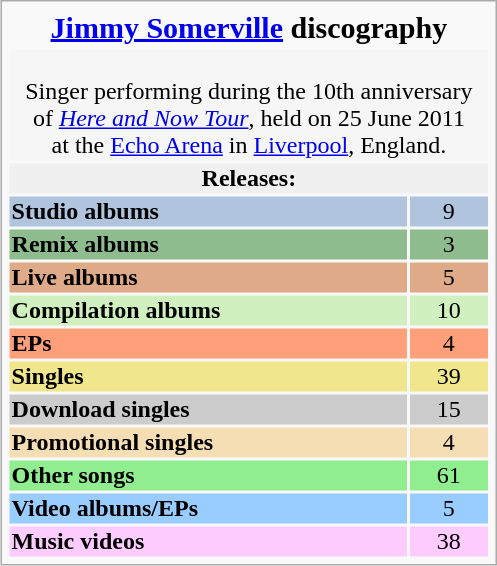<table class=infobox style=vertical-align:middle>
<tr>
<th colspan=2 style="text-align:center; font-size:125%"><a href='#'>Jimmy Somerville</a> discography</th>
</tr>
<tr style="background-color:white;">
<td colspan=3 style="text-align: center; background:#F6F6F6;"> <br>Singer performing during the 10th anniversary<br>of <em><a href='#'>Here and Now Tour</a></em>, held on 25 June 2011 <br>at the <a href='#'>Echo Arena</a> in <a href='#'>Liverpool</a>, England.</td>
</tr>
<tr>
<th colspan=2 style="text-align: center; background:#F0F0F0;">Releases:</th>
</tr>
<tr>
<td style="background:#B0C4DE;"><strong>Studio albums</strong></td>
<td style="text-align: center; background:#B0C4DE;" colspan=2 width=50>9</td>
</tr>
<tr>
<td style="background:#8FBC8F;"><strong>Remix albums</strong></td>
<td style="text-align: center; background:#8FBC8F;" colspan=2 width=50>3</td>
</tr>
<tr>
<td style="background:#DEAA88;"><strong>Live albums</strong></td>
<td style="text-align: center; background:#DEAA88;" colspan=2 width=50>5</td>
</tr>
<tr>
<td style="background:#D0F0C0;"><strong>Compilation albums</strong></td>
<td style="text-align: center; background:#D0F0C0;" colspan=2 width=50>10</td>
</tr>
<tr>
<td style="background:#FFA07A;"><strong>EPs</strong></td>
<td style="text-align: center; background:#FFA07A;" colspan=2 width=50>4</td>
</tr>
<tr>
<td style="background:#F0E68C;"><strong>Singles</strong></td>
<td style="text-align: center; background:#F0E68C;" colspan=2 width=50>39</td>
</tr>
<tr>
<td style="background:#CCCCCC;"><strong>Download singles</strong></td>
<td style="text-align: center; background:#CCCCCC;" colspan=2 width=50>15</td>
</tr>
<tr>
<td style="background:#F5DEB3;"><strong>Promotional singles</strong></td>
<td style="text-align: center; background:#F5DEB3;" colspan=2 width=50>4</td>
</tr>
<tr>
<td style="background:#90EE90;"><strong>Other songs</strong></td>
<td style="text-align: center; background:#90EE90;" colspan=2 width=50>61</td>
</tr>
<tr>
<td style="background:#99CCFF;"><strong>Video albums/EPs</strong></td>
<td style="text-align: center; background:#99CCFF;" colspan=2 width=50>5</td>
</tr>
<tr>
<td style="background:#FFCCFF;"><strong>Music videos</strong></td>
<td style="text-align: center; background:#FFCCFF;" colspan=2 width=50>38</td>
</tr>
</table>
